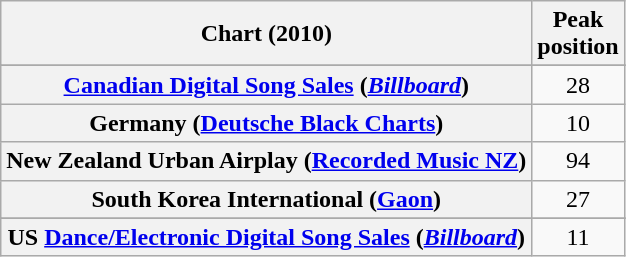<table class="wikitable sortable plainrowheaders" style="text-align:center">
<tr>
<th scope="col">Chart (2010)</th>
<th scope="col">Peak<br>position</th>
</tr>
<tr>
</tr>
<tr>
<th scope="row"><a href='#'>Canadian Digital Song Sales</a> (<em><a href='#'>Billboard</a></em>)</th>
<td style="text-align:center;">28</td>
</tr>
<tr>
<th scope="row">Germany (<a href='#'>Deutsche Black Charts</a>)</th>
<td style="text-align:center;">10</td>
</tr>
<tr>
<th scope="row">New Zealand Urban Airplay (<a href='#'>Recorded Music NZ</a>)</th>
<td style="text-align:center;">94</td>
</tr>
<tr>
<th scope="row">South Korea International (<a href='#'>Gaon</a>)</th>
<td style="text-align:center;">27</td>
</tr>
<tr>
</tr>
<tr>
</tr>
<tr>
<th scope="row">US <a href='#'>Dance/Electronic Digital Song Sales</a> (<em><a href='#'>Billboard</a></em>)</th>
<td style="text-align:center;">11</td>
</tr>
</table>
